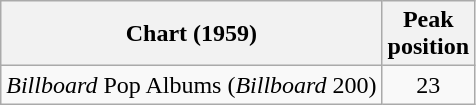<table class="wikitable" align=center>
<tr>
<th>Chart (1959)</th>
<th>Peak<br>position</th>
</tr>
<tr>
<td><em>Billboard</em> Pop Albums (<em>Billboard</em> 200)</td>
<td align=center>23</td>
</tr>
</table>
